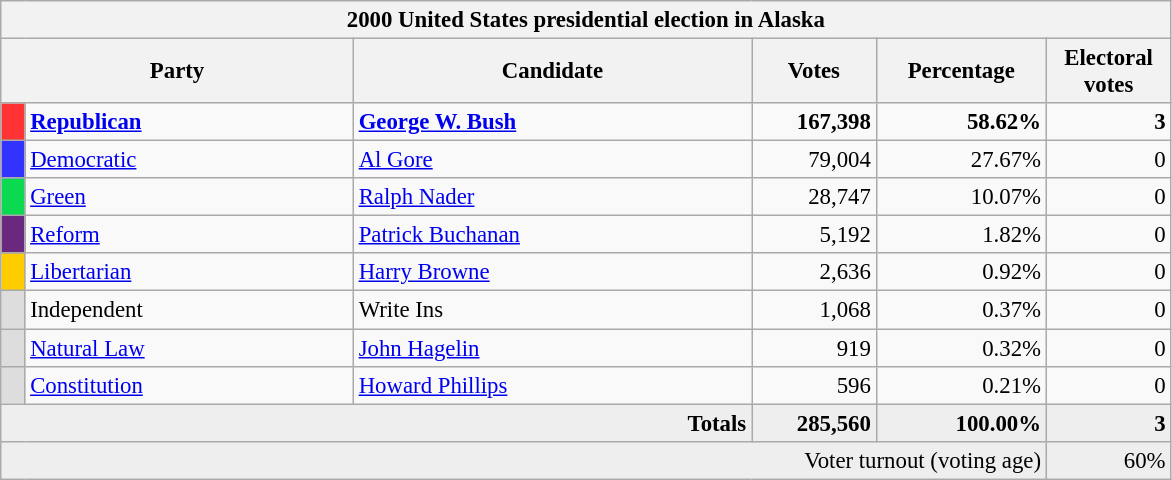<table class="wikitable" style="font-size: 95%;">
<tr>
<th colspan="6">2000 United States presidential election in Alaska</th>
</tr>
<tr>
<th colspan="2" style="width: 15em">Party</th>
<th style="width: 17em">Candidate</th>
<th style="width: 5em">Votes</th>
<th style="width: 7em">Percentage</th>
<th style="width: 5em">Electoral votes</th>
</tr>
<tr>
<th style="background-color:#FF3333; width: 3px"></th>
<td style="width: 130px"><strong><a href='#'>Republican</a></strong></td>
<td><strong><a href='#'>George W. Bush</a></strong></td>
<td align="right"><strong>167,398</strong></td>
<td align="right"><strong>58.62%</strong></td>
<td align="right"><strong>3</strong></td>
</tr>
<tr>
<th style="background-color:#3333FF; width: 3px"></th>
<td style="width: 130px"><a href='#'>Democratic</a></td>
<td><a href='#'>Al Gore</a></td>
<td align="right">79,004</td>
<td align="right">27.67%</td>
<td align="right">0</td>
</tr>
<tr>
<th style="background-color:#0BDA51; width: 3px"></th>
<td style="width: 130px"><a href='#'>Green</a></td>
<td><a href='#'>Ralph Nader</a></td>
<td align="right">28,747</td>
<td align="right">10.07%</td>
<td align="right">0</td>
</tr>
<tr>
<th style="background-color:#6A287E; width: 3px"></th>
<td style="width: 130px"><a href='#'>Reform</a></td>
<td><a href='#'>Patrick Buchanan</a></td>
<td align="right">5,192</td>
<td align="right">1.82%</td>
<td align="right">0</td>
</tr>
<tr>
<th style="background-color:#FC0; width: 3px"></th>
<td style="width: 130px"><a href='#'>Libertarian</a></td>
<td><a href='#'>Harry Browne</a></td>
<td align="right">2,636</td>
<td align="right">0.92%</td>
<td align="right">0</td>
</tr>
<tr>
<th style="background-color:#DDDDDD; width: 3px"></th>
<td style="width: 130px">Independent</td>
<td>Write Ins</td>
<td align="right">1,068</td>
<td align="right">0.37%</td>
<td align="right">0</td>
</tr>
<tr>
<th style="background-color:#DDDDDD; width: 3px"></th>
<td style="width: 130px"><a href='#'>Natural Law</a></td>
<td><a href='#'>John Hagelin</a></td>
<td align="right">919</td>
<td align="right">0.32%</td>
<td align="right">0</td>
</tr>
<tr>
<th style="background-color:#DDDDDD; width: 3px"></th>
<td style="width: 130px"><a href='#'>Constitution</a></td>
<td><a href='#'>Howard Phillips</a></td>
<td align="right">596</td>
<td align="right">0.21%</td>
<td align="right">0</td>
</tr>
<tr bgcolor="#EEEEEE">
<td colspan="3" align="right"><strong>Totals</strong></td>
<td align="right"><strong>285,560</strong></td>
<td align="right"><strong>100.00%</strong></td>
<td align="right"><strong>3</strong></td>
</tr>
<tr bgcolor="#EEEEEE">
<td colspan="5" align="right">Voter turnout (voting age)</td>
<td align="right">60%</td>
</tr>
</table>
